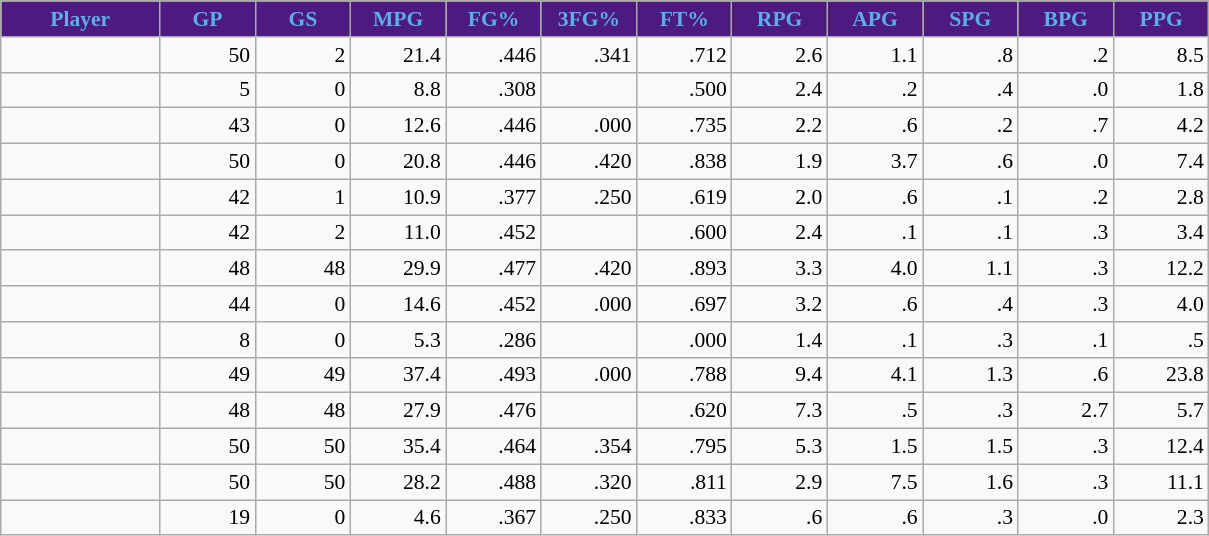<table class="wikitable sortable" style="text-align:right; font-size: 90%">
<tr>
<th style="background:#4D1A7F; color:#5DADEC" width="10%">Player</th>
<th style="background:#4D1A7F; color:#5DADEC" width="6%">GP</th>
<th style="background:#4D1A7F; color:#5DADEC" width="6%">GS</th>
<th style="background:#4D1A7F; color:#5DADEC" width="6%">MPG</th>
<th style="background:#4D1A7F; color:#5DADEC" width="6%">FG%</th>
<th style="background:#4D1A7F; color:#5DADEC" width="6%">3FG%</th>
<th style="background:#4D1A7F; color:#5DADEC" width="6%">FT%</th>
<th style="background:#4D1A7F; color:#5DADEC" width="6%">RPG</th>
<th style="background:#4D1A7F; color:#5DADEC" width="6%">APG</th>
<th style="background:#4D1A7F; color:#5DADEC" width="6%">SPG</th>
<th style="background:#4D1A7F; color:#5DADEC" width="6%">BPG</th>
<th style="background:#4D1A7F; color:#5DADEC" width="6%">PPG</th>
</tr>
<tr>
<td style="text-align:left;"></td>
<td>50</td>
<td>2</td>
<td>21.4</td>
<td>.446</td>
<td>.341</td>
<td>.712</td>
<td>2.6</td>
<td>1.1</td>
<td>.8</td>
<td>.2</td>
<td>8.5</td>
</tr>
<tr>
<td style="text-align:left;"></td>
<td>5</td>
<td>0</td>
<td>8.8</td>
<td>.308</td>
<td></td>
<td>.500</td>
<td>2.4</td>
<td>.2</td>
<td>.4</td>
<td>.0</td>
<td>1.8</td>
</tr>
<tr>
<td style="text-align:left;"></td>
<td>43</td>
<td>0</td>
<td>12.6</td>
<td>.446</td>
<td>.000</td>
<td>.735</td>
<td>2.2</td>
<td>.6</td>
<td>.2</td>
<td>.7</td>
<td>4.2</td>
</tr>
<tr>
<td style="text-align:left;"></td>
<td>50</td>
<td>0</td>
<td>20.8</td>
<td>.446</td>
<td>.420</td>
<td>.838</td>
<td>1.9</td>
<td>3.7</td>
<td>.6</td>
<td>.0</td>
<td>7.4</td>
</tr>
<tr>
<td style="text-align:left;"></td>
<td>42</td>
<td>1</td>
<td>10.9</td>
<td>.377</td>
<td>.250</td>
<td>.619</td>
<td>2.0</td>
<td>.6</td>
<td>.1</td>
<td>.2</td>
<td>2.8</td>
</tr>
<tr>
<td style="text-align:left;"></td>
<td>42</td>
<td>2</td>
<td>11.0</td>
<td>.452</td>
<td></td>
<td>.600</td>
<td>2.4</td>
<td>.1</td>
<td>.1</td>
<td>.3</td>
<td>3.4</td>
</tr>
<tr>
<td style="text-align:left;"></td>
<td>48</td>
<td>48</td>
<td>29.9</td>
<td>.477</td>
<td>.420</td>
<td>.893</td>
<td>3.3</td>
<td>4.0</td>
<td>1.1</td>
<td>.3</td>
<td>12.2</td>
</tr>
<tr>
<td style="text-align:left;"></td>
<td>44</td>
<td>0</td>
<td>14.6</td>
<td>.452</td>
<td>.000</td>
<td>.697</td>
<td>3.2</td>
<td>.6</td>
<td>.4</td>
<td>.3</td>
<td>4.0</td>
</tr>
<tr>
<td style="text-align:left;"></td>
<td>8</td>
<td>0</td>
<td>5.3</td>
<td>.286</td>
<td></td>
<td>.000</td>
<td>1.4</td>
<td>.1</td>
<td>.3</td>
<td>.1</td>
<td>.5</td>
</tr>
<tr>
<td style="text-align:left;"></td>
<td>49</td>
<td>49</td>
<td>37.4</td>
<td>.493</td>
<td>.000</td>
<td>.788</td>
<td>9.4</td>
<td>4.1</td>
<td>1.3</td>
<td>.6</td>
<td>23.8</td>
</tr>
<tr>
<td style="text-align:left;"></td>
<td>48</td>
<td>48</td>
<td>27.9</td>
<td>.476</td>
<td></td>
<td>.620</td>
<td>7.3</td>
<td>.5</td>
<td>.3</td>
<td>2.7</td>
<td>5.7</td>
</tr>
<tr>
<td style="text-align:left;"></td>
<td>50</td>
<td>50</td>
<td>35.4</td>
<td>.464</td>
<td>.354</td>
<td>.795</td>
<td>5.3</td>
<td>1.5</td>
<td>1.5</td>
<td>.3</td>
<td>12.4</td>
</tr>
<tr>
<td style="text-align:left;"></td>
<td>50</td>
<td>50</td>
<td>28.2</td>
<td>.488</td>
<td>.320</td>
<td>.811</td>
<td>2.9</td>
<td>7.5</td>
<td>1.6</td>
<td>.3</td>
<td>11.1</td>
</tr>
<tr>
<td style="text-align:left;"></td>
<td>19</td>
<td>0</td>
<td>4.6</td>
<td>.367</td>
<td>.250</td>
<td>.833</td>
<td>.6</td>
<td>.6</td>
<td>.3</td>
<td>.0</td>
<td>2.3</td>
</tr>
</table>
